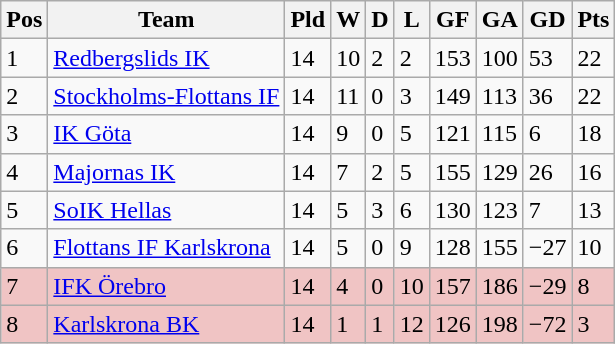<table class="wikitable">
<tr>
<th><span>Pos</span></th>
<th>Team</th>
<th><span>Pld</span></th>
<th><span>W</span></th>
<th><span>D</span></th>
<th><span>L</span></th>
<th><span>GF</span></th>
<th><span>GA</span></th>
<th><span>GD</span></th>
<th><span>Pts</span></th>
</tr>
<tr>
<td>1</td>
<td><a href='#'>Redbergslids IK</a></td>
<td>14</td>
<td>10</td>
<td>2</td>
<td>2</td>
<td>153</td>
<td>100</td>
<td>53</td>
<td>22</td>
</tr>
<tr>
<td>2</td>
<td><a href='#'>Stockholms-Flottans IF</a></td>
<td>14</td>
<td>11</td>
<td>0</td>
<td>3</td>
<td>149</td>
<td>113</td>
<td>36</td>
<td>22</td>
</tr>
<tr>
<td>3</td>
<td><a href='#'>IK Göta</a></td>
<td>14</td>
<td>9</td>
<td>0</td>
<td>5</td>
<td>121</td>
<td>115</td>
<td>6</td>
<td>18</td>
</tr>
<tr>
<td>4</td>
<td><a href='#'>Majornas IK</a></td>
<td>14</td>
<td>7</td>
<td>2</td>
<td>5</td>
<td>155</td>
<td>129</td>
<td>26</td>
<td>16</td>
</tr>
<tr>
<td>5</td>
<td><a href='#'>SoIK Hellas</a></td>
<td>14</td>
<td>5</td>
<td>3</td>
<td>6</td>
<td>130</td>
<td>123</td>
<td>7</td>
<td>13</td>
</tr>
<tr>
<td>6</td>
<td><a href='#'>Flottans IF Karlskrona</a></td>
<td>14</td>
<td>5</td>
<td>0</td>
<td>9</td>
<td>128</td>
<td>155</td>
<td>−27</td>
<td>10</td>
</tr>
<tr align="left" style="background:#f0c4c4;">
<td>7</td>
<td><a href='#'>IFK Örebro</a></td>
<td>14</td>
<td>4</td>
<td>0</td>
<td>10</td>
<td>157</td>
<td>186</td>
<td>−29</td>
<td>8</td>
</tr>
<tr align="left" style="background:#f0c4c4;">
<td>8</td>
<td><a href='#'>Karlskrona BK</a></td>
<td>14</td>
<td>1</td>
<td>1</td>
<td>12</td>
<td>126</td>
<td>198</td>
<td>−72</td>
<td>3</td>
</tr>
</table>
